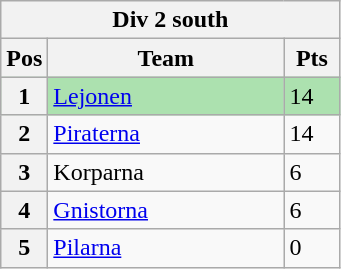<table class="wikitable">
<tr>
<th colspan="3">Div 2 south</th>
</tr>
<tr>
<th width=20>Pos</th>
<th width=150>Team</th>
<th width=30>Pts</th>
</tr>
<tr style="background:#ACE1AF;">
<th>1</th>
<td><a href='#'>Lejonen</a></td>
<td>14</td>
</tr>
<tr>
<th>2</th>
<td><a href='#'>Piraterna</a></td>
<td>14</td>
</tr>
<tr>
<th>3</th>
<td>Korparna</td>
<td>6</td>
</tr>
<tr>
<th>4</th>
<td><a href='#'>Gnistorna</a></td>
<td>6</td>
</tr>
<tr>
<th>5</th>
<td><a href='#'>Pilarna</a></td>
<td>0</td>
</tr>
</table>
